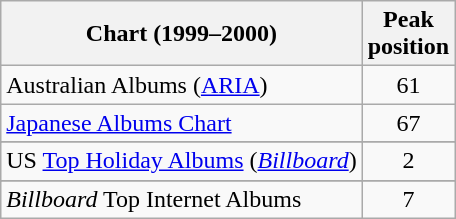<table class="wikitable">
<tr>
<th>Chart (1999–2000)</th>
<th>Peak<br>position</th>
</tr>
<tr>
<td>Australian Albums (<a href='#'>ARIA</a>)</td>
<td align="center">61</td>
</tr>
<tr>
<td><a href='#'>Japanese Albums Chart</a></td>
<td style="text-align: center;">67</td>
</tr>
<tr>
</tr>
<tr>
<td>US <a href='#'>Top Holiday Albums</a> (<em><a href='#'>Billboard</a></em>)</td>
<td align="center">2</td>
</tr>
<tr>
</tr>
<tr>
<td><em>Billboard</em> Top Internet Albums</td>
<td align="center">7</td>
</tr>
</table>
